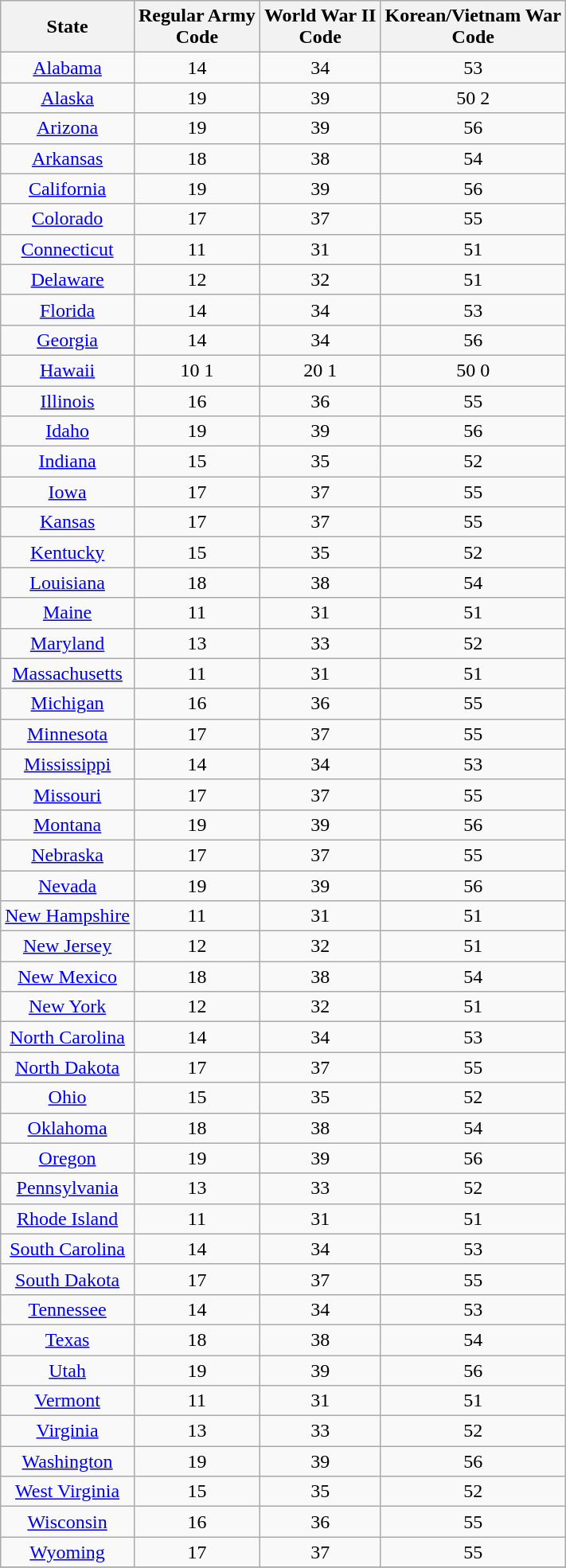<table class="wikitable sortable">
<tr>
<th align="center"><strong>State</strong></th>
<th align="center"><strong>Regular Army<br>Code</strong></th>
<th align="center"><strong>World War II<br>Code</strong></th>
<th align="center"><strong>Korean/Vietnam War<br>Code</strong></th>
</tr>
<tr>
<td align="center"><a href='#'>Alabama</a></td>
<td align="center">14</td>
<td align="center">34</td>
<td align="center">53</td>
</tr>
<tr>
<td align="center"><a href='#'>Alaska</a></td>
<td align="center">19</td>
<td align="center">39</td>
<td align="center">50 2</td>
</tr>
<tr>
<td align="center"><a href='#'>Arizona</a></td>
<td align="center">19</td>
<td align="center">39</td>
<td align="center">56</td>
</tr>
<tr>
<td align="center"><a href='#'>Arkansas</a></td>
<td align="center">18</td>
<td align="center">38</td>
<td align="center">54</td>
</tr>
<tr>
<td align="center"><a href='#'>California</a></td>
<td align="center">19</td>
<td align="center">39</td>
<td align="center">56</td>
</tr>
<tr>
<td align="center"><a href='#'>Colorado</a></td>
<td align="center">17</td>
<td align="center">37</td>
<td align="center">55</td>
</tr>
<tr>
<td align="center"><a href='#'>Connecticut</a></td>
<td align="center">11</td>
<td align="center">31</td>
<td align="center">51</td>
</tr>
<tr>
<td align="center"><a href='#'>Delaware</a></td>
<td align="center">12</td>
<td align="center">32</td>
<td align="center">51</td>
</tr>
<tr>
<td align="center"><a href='#'>Florida</a></td>
<td align="center">14</td>
<td align="center">34</td>
<td align="center">53</td>
</tr>
<tr>
<td align="center"><a href='#'>Georgia</a></td>
<td align="center">14</td>
<td align="center">34</td>
<td align="center">56</td>
</tr>
<tr>
<td align="center"><a href='#'>Hawaii</a></td>
<td align="center">10 1</td>
<td align="center">20 1</td>
<td align="center">50 0</td>
</tr>
<tr>
<td align="center"><a href='#'>Illinois</a></td>
<td align="center">16</td>
<td align="center">36</td>
<td align="center">55</td>
</tr>
<tr>
<td align="center"><a href='#'>Idaho</a></td>
<td align="center">19</td>
<td align="center">39</td>
<td align="center">56</td>
</tr>
<tr>
<td align="center"><a href='#'>Indiana</a></td>
<td align="center">15</td>
<td align="center">35</td>
<td align="center">52</td>
</tr>
<tr>
<td align="center"><a href='#'>Iowa</a></td>
<td align="center">17</td>
<td align="center">37</td>
<td align="center">55</td>
</tr>
<tr>
<td align="center"><a href='#'>Kansas</a></td>
<td align="center">17</td>
<td align="center">37</td>
<td align="center">55</td>
</tr>
<tr>
<td align="center"><a href='#'>Kentucky</a></td>
<td align="center">15</td>
<td align="center">35</td>
<td align="center">52</td>
</tr>
<tr>
<td align="center"><a href='#'>Louisiana</a></td>
<td align="center">18</td>
<td align="center">38</td>
<td align="center">54</td>
</tr>
<tr>
<td align="center"><a href='#'>Maine</a></td>
<td align="center">11</td>
<td align="center">31</td>
<td align="center">51</td>
</tr>
<tr>
<td align="center"><a href='#'>Maryland</a></td>
<td align="center">13</td>
<td align="center">33</td>
<td align="center">52</td>
</tr>
<tr>
<td align="center"><a href='#'>Massachusetts</a></td>
<td align="center">11</td>
<td align="center">31</td>
<td align="center">51</td>
</tr>
<tr>
<td align="center"><a href='#'>Michigan</a></td>
<td align="center">16</td>
<td align="center">36</td>
<td align="center">55</td>
</tr>
<tr>
<td align="center"><a href='#'>Minnesota</a></td>
<td align="center">17</td>
<td align="center">37</td>
<td align="center">55</td>
</tr>
<tr>
<td align="center"><a href='#'>Mississippi</a></td>
<td align="center">14</td>
<td align="center">34</td>
<td align="center">53</td>
</tr>
<tr>
<td align="center"><a href='#'>Missouri</a></td>
<td align="center">17</td>
<td align="center">37</td>
<td align="center">55</td>
</tr>
<tr>
<td align="center"><a href='#'>Montana</a></td>
<td align="center">19</td>
<td align="center">39</td>
<td align="center">56</td>
</tr>
<tr>
<td align="center"><a href='#'>Nebraska</a></td>
<td align="center">17</td>
<td align="center">37</td>
<td align="center">55</td>
</tr>
<tr>
<td align="center"><a href='#'>Nevada</a></td>
<td align="center">19</td>
<td align="center">39</td>
<td align="center">56</td>
</tr>
<tr>
<td align="center"><a href='#'>New Hampshire</a></td>
<td align="center">11</td>
<td align="center">31</td>
<td align="center">51</td>
</tr>
<tr>
<td align="center"><a href='#'>New Jersey</a></td>
<td align="center">12</td>
<td align="center">32</td>
<td align="center">51</td>
</tr>
<tr>
<td align="center"><a href='#'>New Mexico</a></td>
<td align="center">18</td>
<td align="center">38</td>
<td align="center">54</td>
</tr>
<tr>
<td align="center"><a href='#'>New York</a></td>
<td align="center">12</td>
<td align="center">32</td>
<td align="center">51</td>
</tr>
<tr>
<td align="center"><a href='#'>North Carolina</a></td>
<td align="center">14</td>
<td align="center">34</td>
<td align="center">53</td>
</tr>
<tr>
<td align="center"><a href='#'>North Dakota</a></td>
<td align="center">17</td>
<td align="center">37</td>
<td align="center">55</td>
</tr>
<tr>
<td align="center"><a href='#'>Ohio</a></td>
<td align="center">15</td>
<td align="center">35</td>
<td align="center">52</td>
</tr>
<tr>
<td align="center"><a href='#'>Oklahoma</a></td>
<td align="center">18</td>
<td align="center">38</td>
<td align="center">54</td>
</tr>
<tr>
<td align="center"><a href='#'>Oregon</a></td>
<td align="center">19</td>
<td align="center">39</td>
<td align="center">56</td>
</tr>
<tr>
<td align="center"><a href='#'>Pennsylvania</a></td>
<td align="center">13</td>
<td align="center">33</td>
<td align="center">52</td>
</tr>
<tr>
<td align="center"><a href='#'>Rhode Island</a></td>
<td align="center">11</td>
<td align="center">31</td>
<td align="center">51</td>
</tr>
<tr>
<td align="center"><a href='#'>South Carolina</a></td>
<td align="center">14</td>
<td align="center">34</td>
<td align="center">53</td>
</tr>
<tr>
<td align="center"><a href='#'>South Dakota</a></td>
<td align="center">17</td>
<td align="center">37</td>
<td align="center">55</td>
</tr>
<tr>
<td align="center"><a href='#'>Tennessee</a></td>
<td align="center">14</td>
<td align="center">34</td>
<td align="center">53</td>
</tr>
<tr>
<td align="center"><a href='#'>Texas</a></td>
<td align="center">18</td>
<td align="center">38</td>
<td align="center">54</td>
</tr>
<tr>
<td align="center"><a href='#'>Utah</a></td>
<td align="center">19</td>
<td align="center">39</td>
<td align="center">56</td>
</tr>
<tr>
<td align="center"><a href='#'>Vermont</a></td>
<td align="center">11</td>
<td align="center">31</td>
<td align="center">51</td>
</tr>
<tr>
<td align="center"><a href='#'>Virginia</a></td>
<td align="center">13</td>
<td align="center">33</td>
<td align="center">52</td>
</tr>
<tr>
<td align="center"><a href='#'>Washington</a></td>
<td align="center">19</td>
<td align="center">39</td>
<td align="center">56</td>
</tr>
<tr>
<td align="center"><a href='#'>West Virginia</a></td>
<td align="center">15</td>
<td align="center">35</td>
<td align="center">52</td>
</tr>
<tr>
<td align="center"><a href='#'>Wisconsin</a></td>
<td align="center">16</td>
<td align="center">36</td>
<td align="center">55</td>
</tr>
<tr>
<td align="center"><a href='#'>Wyoming</a></td>
<td align="center">17</td>
<td align="center">37</td>
<td align="center">55</td>
</tr>
<tr>
</tr>
</table>
